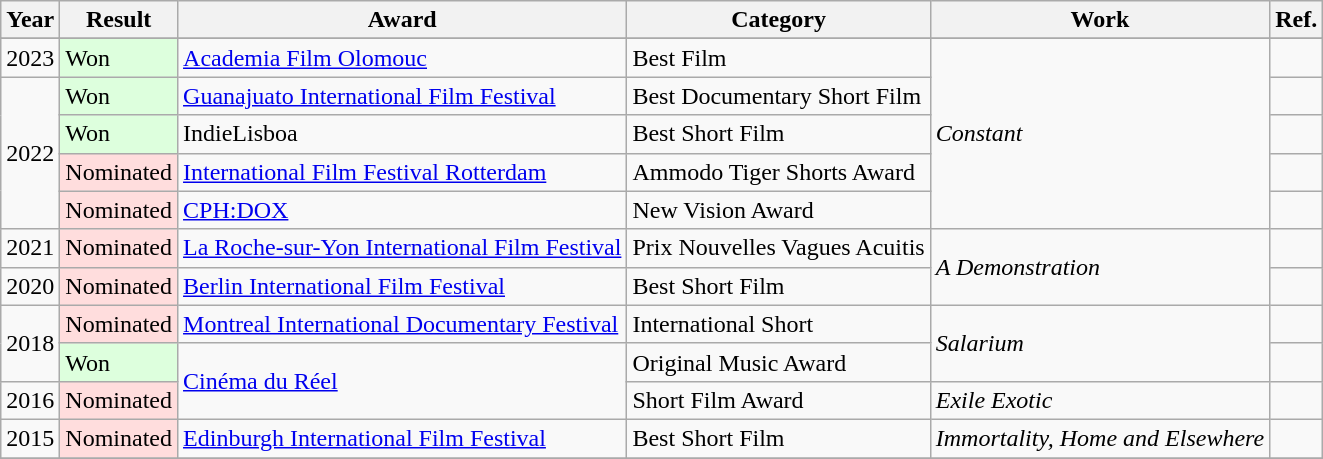<table class="wikitable">
<tr>
<th>Year</th>
<th>Result</th>
<th>Award</th>
<th>Category</th>
<th>Work</th>
<th>Ref.</th>
</tr>
<tr>
</tr>
<tr>
<td>2023</td>
<td style="background: #ddffdd">Won</td>
<td><a href='#'>Academia Film Olomouc</a></td>
<td>Best Film</td>
<td rowspan="5"><em>Constant</em></td>
<td></td>
</tr>
<tr>
<td rowspan="4">2022</td>
<td style="background: #ddffdd">Won</td>
<td><a href='#'>Guanajuato International Film Festival</a></td>
<td>Best Documentary Short Film</td>
<td></td>
</tr>
<tr>
<td style="background: #ddffdd">Won</td>
<td>IndieLisboa</td>
<td>Best Short Film</td>
<td></td>
</tr>
<tr>
<td style="background: #ffdddd">Nominated</td>
<td><a href='#'>International Film Festival Rotterdam</a></td>
<td>Ammodo Tiger Shorts Award</td>
<td></td>
</tr>
<tr>
<td style="background: #ffdddd">Nominated</td>
<td><a href='#'>CPH:DOX</a></td>
<td>New Vision Award</td>
<td></td>
</tr>
<tr>
<td>2021</td>
<td style="background: #ffdddd">Nominated</td>
<td><a href='#'>La Roche-sur-Yon International Film Festival</a></td>
<td>Prix Nouvelles Vagues Acuitis</td>
<td rowspan="2"><em>A Demonstration</em></td>
<td></td>
</tr>
<tr>
<td>2020</td>
<td style="background: #ffdddd">Nominated</td>
<td><a href='#'>Berlin International Film Festival</a></td>
<td>Best Short Film</td>
<td></td>
</tr>
<tr>
<td rowspan="2">2018</td>
<td style="background: #ffdddd">Nominated</td>
<td><a href='#'>Montreal International Documentary Festival</a></td>
<td>International Short</td>
<td rowspan="2"><em>Salarium</em></td>
<td></td>
</tr>
<tr>
<td style="background: #ddffdd">Won</td>
<td rowspan="2"><a href='#'>Cinéma du Réel</a></td>
<td>Original Music Award</td>
<td></td>
</tr>
<tr>
<td>2016</td>
<td style="background: #ffdddd">Nominated</td>
<td>Short Film Award</td>
<td><em>Exile Exotic</em></td>
<td></td>
</tr>
<tr>
<td>2015</td>
<td style="background: #ffdddd">Nominated</td>
<td><a href='#'>Edinburgh International Film Festival</a></td>
<td>Best Short Film</td>
<td><em>Immortality, Home and Elsewhere</em></td>
<td></td>
</tr>
<tr>
</tr>
</table>
